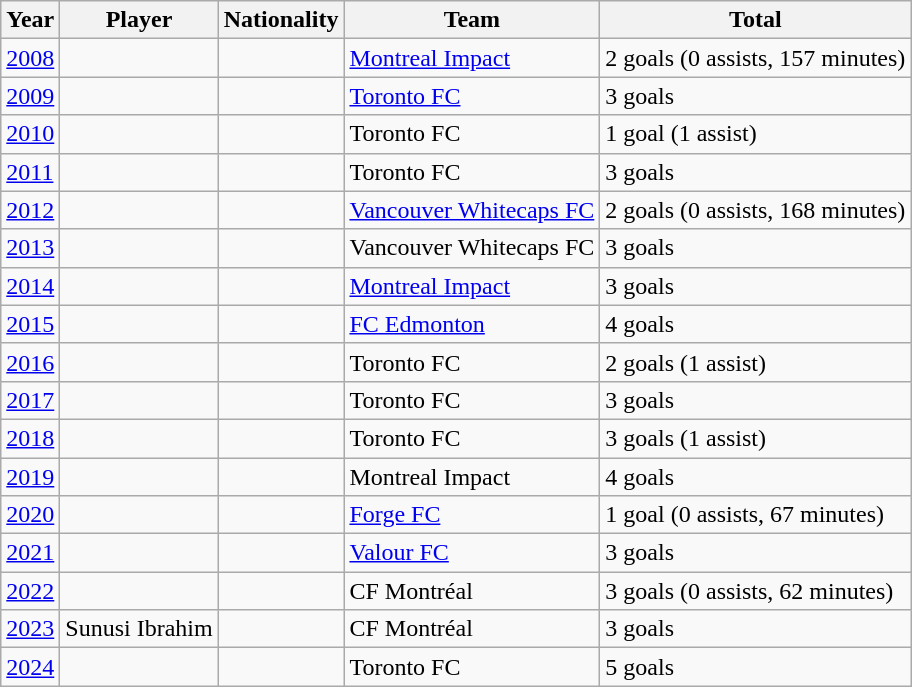<table class="wikitable sortable">
<tr>
<th>Year</th>
<th>Player</th>
<th class=unsortable>Nationality</th>
<th>Team</th>
<th>Total</th>
</tr>
<tr>
<td><a href='#'>2008</a></td>
<td></td>
<td></td>
<td><a href='#'>Montreal Impact</a></td>
<td>2 goals (0 assists, 157 minutes)</td>
</tr>
<tr>
<td><a href='#'>2009</a></td>
<td></td>
<td></td>
<td><a href='#'>Toronto FC</a></td>
<td>3 goals</td>
</tr>
<tr>
<td><a href='#'>2010</a></td>
<td></td>
<td></td>
<td>Toronto FC</td>
<td>1 goal (1 assist)</td>
</tr>
<tr>
<td><a href='#'>2011</a></td>
<td></td>
<td></td>
<td>Toronto FC</td>
<td>3 goals</td>
</tr>
<tr>
<td><a href='#'>2012</a></td>
<td></td>
<td></td>
<td><a href='#'>Vancouver Whitecaps FC</a></td>
<td>2 goals (0 assists, 168 minutes)</td>
</tr>
<tr>
<td><a href='#'>2013</a></td>
<td></td>
<td></td>
<td>Vancouver Whitecaps FC</td>
<td>3 goals</td>
</tr>
<tr>
<td><a href='#'>2014</a></td>
<td></td>
<td></td>
<td><a href='#'>Montreal Impact</a></td>
<td>3 goals</td>
</tr>
<tr>
<td><a href='#'>2015</a></td>
<td></td>
<td></td>
<td><a href='#'>FC Edmonton</a></td>
<td>4 goals</td>
</tr>
<tr>
<td><a href='#'>2016</a></td>
<td></td>
<td></td>
<td>Toronto FC</td>
<td>2 goals (1 assist)</td>
</tr>
<tr>
<td><a href='#'>2017</a></td>
<td></td>
<td></td>
<td>Toronto FC</td>
<td>3 goals</td>
</tr>
<tr>
<td><a href='#'>2018</a></td>
<td></td>
<td></td>
<td>Toronto FC</td>
<td>3 goals (1 assist)</td>
</tr>
<tr>
<td><a href='#'>2019</a></td>
<td></td>
<td></td>
<td>Montreal Impact</td>
<td>4 goals</td>
</tr>
<tr>
<td><a href='#'>2020</a></td>
<td></td>
<td></td>
<td><a href='#'>Forge FC</a></td>
<td>1 goal (0 assists, 67 minutes)</td>
</tr>
<tr>
<td><a href='#'>2021</a></td>
<td></td>
<td></td>
<td><a href='#'>Valour FC</a></td>
<td>3 goals</td>
</tr>
<tr>
<td><a href='#'>2022</a></td>
<td></td>
<td></td>
<td>CF Montréal</td>
<td>3 goals (0 assists, 62 minutes)</td>
</tr>
<tr>
<td><a href='#'>2023</a></td>
<td>Sunusi Ibrahim</td>
<td></td>
<td>CF Montréal</td>
<td>3 goals</td>
</tr>
<tr>
<td><a href='#'>2024</a></td>
<td></td>
<td></td>
<td>Toronto FC</td>
<td>5 goals</td>
</tr>
</table>
